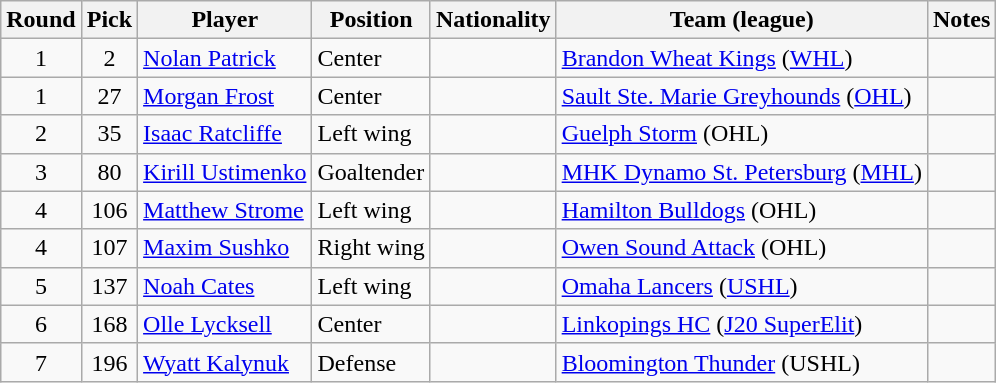<table class="wikitable">
<tr>
<th>Round</th>
<th>Pick</th>
<th>Player</th>
<th>Position</th>
<th>Nationality</th>
<th>Team (league)</th>
<th>Notes</th>
</tr>
<tr>
<td style="text-align:center">1</td>
<td style="text-align:center">2</td>
<td><a href='#'>Nolan Patrick</a></td>
<td>Center</td>
<td></td>
<td><a href='#'>Brandon Wheat Kings</a> (<a href='#'>WHL</a>)</td>
<td></td>
</tr>
<tr>
<td style="text-align:center">1</td>
<td style="text-align:center">27</td>
<td><a href='#'>Morgan Frost</a></td>
<td>Center</td>
<td></td>
<td><a href='#'>Sault Ste. Marie Greyhounds</a> (<a href='#'>OHL</a>)</td>
<td></td>
</tr>
<tr>
<td style="text-align:center">2</td>
<td style="text-align:center">35</td>
<td><a href='#'>Isaac Ratcliffe</a></td>
<td>Left wing</td>
<td></td>
<td><a href='#'>Guelph Storm</a> (OHL)</td>
<td></td>
</tr>
<tr>
<td style="text-align:center">3</td>
<td style="text-align:center">80</td>
<td><a href='#'>Kirill Ustimenko</a></td>
<td>Goaltender</td>
<td></td>
<td><a href='#'>MHK Dynamo St. Petersburg</a> (<a href='#'>MHL</a>)</td>
<td></td>
</tr>
<tr>
<td style="text-align:center">4</td>
<td style="text-align:center">106</td>
<td><a href='#'>Matthew Strome</a></td>
<td>Left wing</td>
<td></td>
<td><a href='#'>Hamilton Bulldogs</a> (OHL)</td>
<td></td>
</tr>
<tr>
<td style="text-align:center">4</td>
<td style="text-align:center">107</td>
<td><a href='#'>Maxim Sushko</a></td>
<td>Right wing</td>
<td></td>
<td><a href='#'>Owen Sound Attack</a> (OHL)</td>
<td></td>
</tr>
<tr>
<td style="text-align:center">5</td>
<td style="text-align:center">137</td>
<td><a href='#'>Noah Cates</a></td>
<td>Left wing</td>
<td></td>
<td><a href='#'>Omaha Lancers</a> (<a href='#'>USHL</a>)</td>
<td></td>
</tr>
<tr>
<td style="text-align:center">6</td>
<td style="text-align:center">168</td>
<td><a href='#'>Olle Lycksell</a></td>
<td>Center</td>
<td></td>
<td><a href='#'>Linkopings HC</a> (<a href='#'>J20 SuperElit</a>)</td>
<td></td>
</tr>
<tr>
<td style="text-align:center">7</td>
<td style="text-align:center">196</td>
<td><a href='#'>Wyatt Kalynuk</a></td>
<td>Defense</td>
<td></td>
<td><a href='#'>Bloomington Thunder</a> (USHL)</td>
<td></td>
</tr>
</table>
